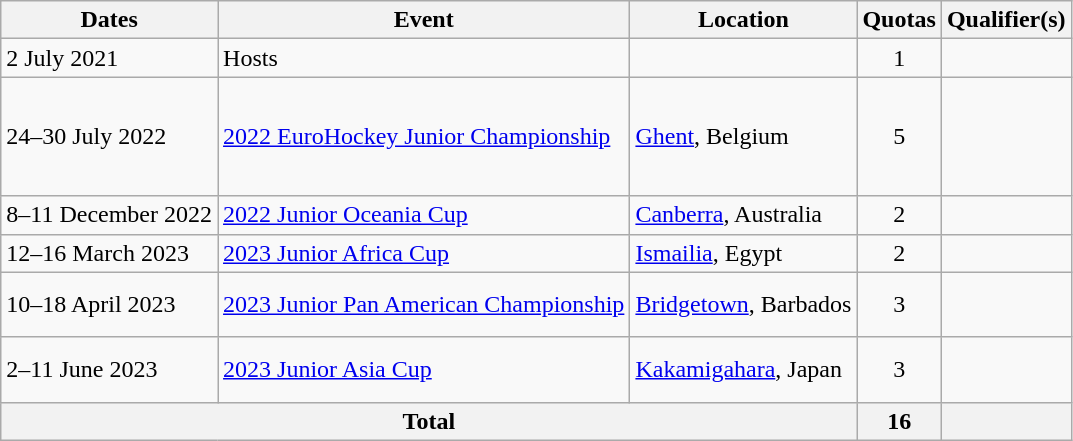<table class="wikitable">
<tr>
<th>Dates</th>
<th>Event</th>
<th>Location</th>
<th>Quotas</th>
<th>Qualifier(s)</th>
</tr>
<tr>
<td>2 July 2021</td>
<td>Hosts</td>
<td></td>
<td align=center>1</td>
<td></td>
</tr>
<tr>
<td>24–30 July 2022</td>
<td><a href='#'>2022 EuroHockey Junior Championship</a></td>
<td><a href='#'>Ghent</a>, Belgium</td>
<td align=center>5</td>
<td><br><br><br><br></td>
</tr>
<tr>
<td>8–11 December 2022</td>
<td><a href='#'>2022 Junior Oceania Cup</a></td>
<td><a href='#'>Canberra</a>, Australia</td>
<td align=center>2</td>
<td><br></td>
</tr>
<tr>
<td>12–16 March 2023</td>
<td><a href='#'>2023 Junior Africa Cup</a></td>
<td><a href='#'>Ismailia</a>, Egypt</td>
<td align=center>2</td>
<td><br></td>
</tr>
<tr>
<td>10–18 April 2023</td>
<td><a href='#'>2023 Junior Pan American Championship</a></td>
<td><a href='#'>Bridgetown</a>, Barbados</td>
<td align=center>3</td>
<td><br><br></td>
</tr>
<tr>
<td>2–11 June 2023</td>
<td><a href='#'>2023 Junior Asia Cup</a></td>
<td><a href='#'>Kakamigahara</a>, Japan</td>
<td align=center>3</td>
<td><br><br></td>
</tr>
<tr>
<th colspan=3>Total</th>
<th>16</th>
<th></th>
</tr>
</table>
